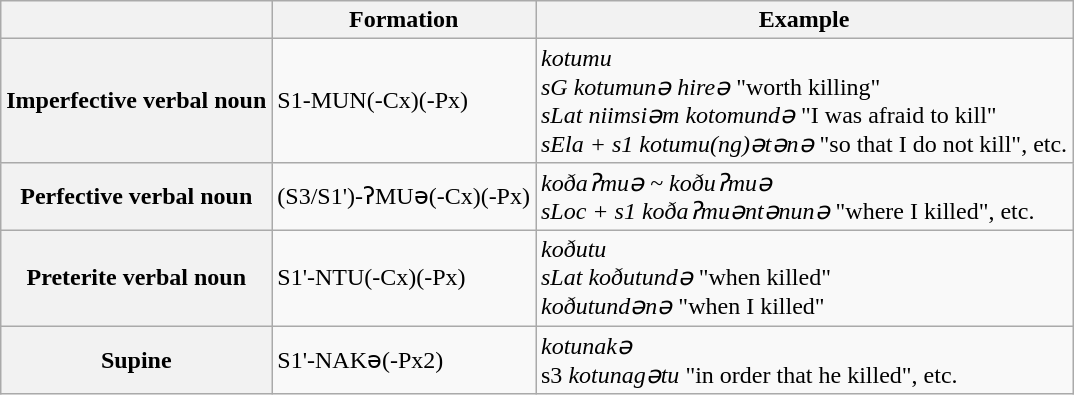<table class="wikitable">
<tr>
<th></th>
<th>Formation</th>
<th>Example</th>
</tr>
<tr>
<th>Imperfective verbal noun</th>
<td>S1-MUN(-Cx)(-Px)</td>
<td><em>kotumu</em><br><em>sG</em> <em>kotumunə hireə</em> "worth killing"<br><em>sLat</em> <em>niimsiəm kotomundə</em> "I was afraid to kill"<br><em>sEla + s1</em> <em>kotumu(ng)ətənə</em> "so that I do not kill", etc.</td>
</tr>
<tr>
<th>Perfective verbal noun</th>
<td>(S3/S1')-ʔMUə(-Cx)(-Px)</td>
<td><em>koðaʔmuə ~ koðuʔmuə </em><br><em>sLoc + s1</em> <em>koðaʔmuəntənunə</em> "where I killed", etc.</td>
</tr>
<tr>
<th>Preterite verbal noun</th>
<td>S1'-NTU(-Cx)(-Px)</td>
<td><em>koðutu</em><br><em>sLat</em> <em>koðutundə</em> "when killed"<br><em>koðutundənə</em> "when I killed"</td>
</tr>
<tr>
<th>Supine</th>
<td>S1'-NAKə(-Px2)</td>
<td><em>kotunakə</em><br>s3 <em>kotunagətu</em> "in order that he killed", etc.</td>
</tr>
</table>
